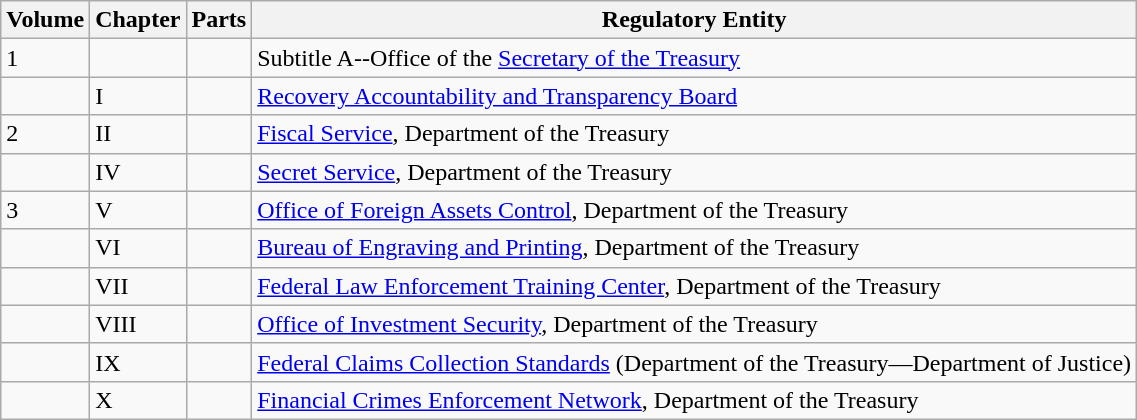<table class="wikitable">
<tr>
<th>Volume</th>
<th>Chapter</th>
<th>Parts</th>
<th>Regulatory Entity</th>
</tr>
<tr>
<td>1</td>
<td></td>
<td></td>
<td>Subtitle A--Office of the <a href='#'>Secretary of the Treasury</a></td>
</tr>
<tr>
<td></td>
<td>I</td>
<td></td>
<td><a href='#'>Recovery Accountability and Transparency Board</a></td>
</tr>
<tr>
<td>2</td>
<td>II</td>
<td></td>
<td><a href='#'>Fiscal Service</a>, Department of the Treasury</td>
</tr>
<tr>
<td></td>
<td>IV</td>
<td></td>
<td><a href='#'>Secret Service</a>, Department of the Treasury</td>
</tr>
<tr>
<td>3</td>
<td>V</td>
<td></td>
<td><a href='#'>Office of Foreign Assets Control</a>, Department of the Treasury</td>
</tr>
<tr>
<td></td>
<td>VI</td>
<td></td>
<td><a href='#'>Bureau of Engraving and Printing</a>, Department of the Treasury</td>
</tr>
<tr>
<td></td>
<td>VII</td>
<td></td>
<td><a href='#'>Federal Law Enforcement Training Center</a>, Department of the Treasury</td>
</tr>
<tr>
<td></td>
<td>VIII</td>
<td></td>
<td><a href='#'>Office of Investment Security</a>, Department of the Treasury</td>
</tr>
<tr>
<td></td>
<td>IX</td>
<td></td>
<td><a href='#'>Federal Claims Collection Standards</a> (Department of the Treasury—Department of Justice)</td>
</tr>
<tr>
<td></td>
<td>X</td>
<td></td>
<td><a href='#'>Financial Crimes Enforcement Network</a>, Department of the Treasury</td>
</tr>
</table>
